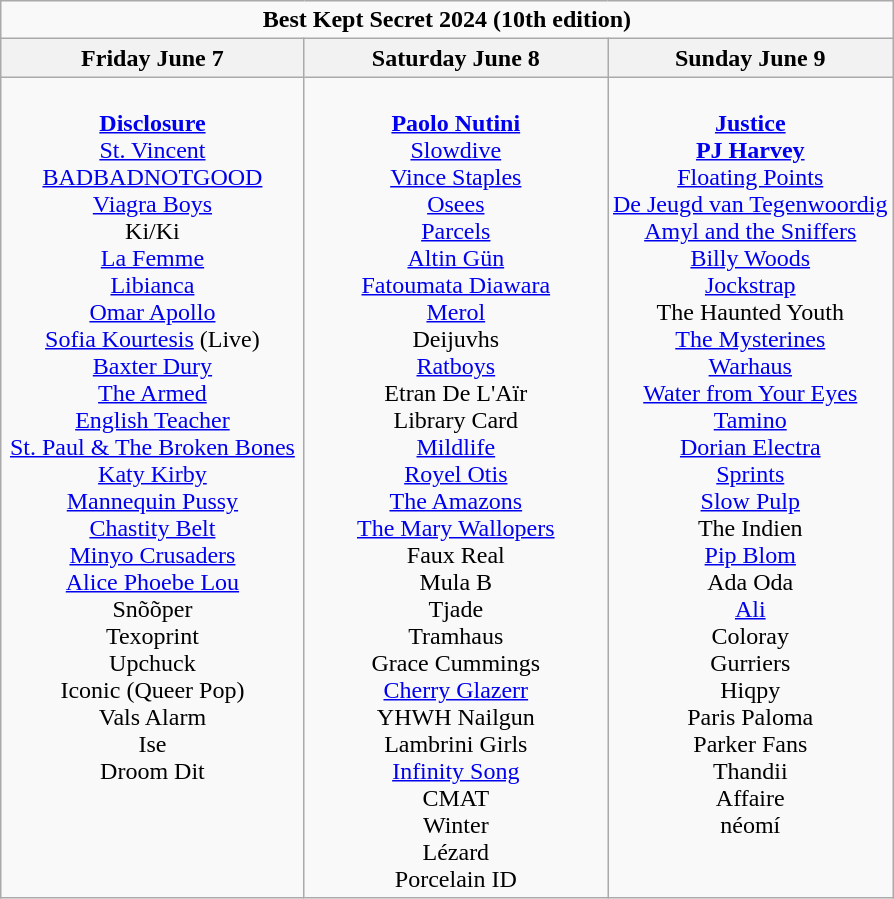<table class="wikitable">
<tr>
<td colspan="3" align="center"><strong>Best Kept Secret 2024 (10th edition)</strong></td>
</tr>
<tr>
<th>Friday June 7</th>
<th>Saturday June 8</th>
<th>Sunday June 9</th>
</tr>
<tr>
<td valign="top" align="center" width=34%><br><strong><a href='#'>Disclosure</a></strong>
<br><a href='#'>St. Vincent</a>
<br><a href='#'>BADBADNOTGOOD</a>
<br><a href='#'>Viagra Boys</a>
<br>Ki/Ki
<br><a href='#'>La Femme</a>
<br><a href='#'>Libianca</a>
<br><a href='#'>Omar Apollo</a>
<br><a href='#'>Sofia Kourtesis</a> (Live)
<br><a href='#'>Baxter Dury</a>
<br><a href='#'>The Armed</a>
<br><a href='#'>English Teacher</a>
<br><a href='#'>St. Paul & The Broken Bones</a>
<br><a href='#'>Katy Kirby</a>
<br><a href='#'>Mannequin Pussy</a>
<br><a href='#'>Chastity Belt</a>
<br><a href='#'>Minyo Crusaders</a>
<br><a href='#'>Alice Phoebe Lou</a>
<br>Snõõper
<br>Texoprint
<br>Upchuck
<br>Iconic (Queer Pop)
<br>Vals Alarm
<br>Ise
<br>Droom Dit</td>
<td valign="top" align="center" width=34%><br><strong><a href='#'>Paolo Nutini</a></strong>
<br><a href='#'>Slowdive</a>
<br><a href='#'>Vince Staples</a>
<br><a href='#'>Osees</a>
<br><a href='#'>Parcels</a>
<br><a href='#'>Altin Gün</a>
<br><a href='#'>Fatoumata Diawara</a>
<br><a href='#'>Merol</a>
<br>Deijuvhs
<br><a href='#'>Ratboys</a>
<br>Etran De L'Aïr
<br>Library Card
<br><a href='#'>Mildlife</a>
<br><a href='#'>Royel Otis</a>
<br><a href='#'>The Amazons</a>
<br><a href='#'>The Mary Wallopers</a>
<br>Faux Real
<br>Mula B
<br>Tjade
<br>Tramhaus
<br>Grace Cummings
<br><a href='#'>Cherry Glazerr</a>
<br>YHWH Nailgun
<br>Lambrini Girls
<br><a href='#'>Infinity Song</a>
<br>CMAT
<br>Winter
<br>Lézard
<br>Porcelain ID</td>
<td valign="top" align="center" width=34%><br><strong><a href='#'>Justice</a></strong>
<br><strong><a href='#'>PJ Harvey</a></strong>
<br><a href='#'>Floating Points</a>
<br><a href='#'>De Jeugd van Tegenwoordig</a>
<br><a href='#'>Amyl and the Sniffers</a>
<br><a href='#'>Billy Woods</a>
<br><a href='#'>Jockstrap</a>
<br>The Haunted Youth
<br><a href='#'>The Mysterines</a>
<br><a href='#'>Warhaus</a>
<br><a href='#'>Water from Your Eyes</a>
<br><a href='#'>Tamino</a>
<br><a href='#'>Dorian Electra</a>
<br><a href='#'>Sprints</a>
<br><a href='#'>Slow Pulp</a>
<br>The Indien
<br><a href='#'>Pip Blom</a>
<br>Ada Oda
<br><a href='#'>Ali</a>
<br>Coloray
<br>Gurriers
<br>Hiqpy
<br>Paris Paloma
<br>Parker Fans
<br>Thandii
<br>Affaire
<br>néomí</td>
</tr>
</table>
